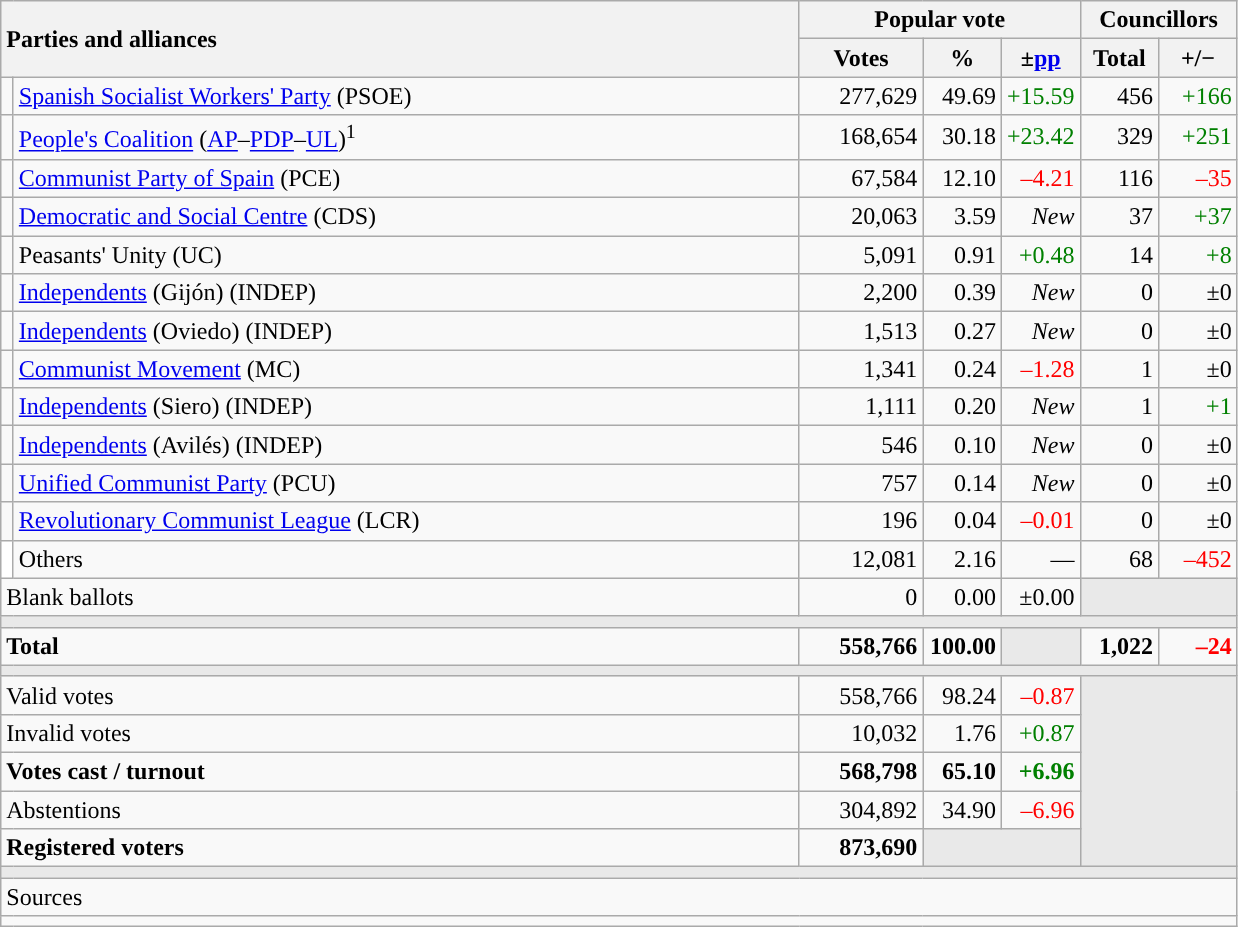<table class="wikitable" style="text-align:right;">
<tr>
<th style="text-align:left;" rowspan="2" colspan="2" width="525">Parties and alliances</th>
<th colspan="3">Popular vote</th>
<th colspan="2">Councillors</th>
</tr>
<tr>
<th width="75">Votes</th>
<th width="45">%</th>
<th width="45">±<a href='#'>pp</a></th>
<th width="45">Total</th>
<th width="45">+/−</th>
</tr>
<tr>
<td width="1" style="color:inherit;background:"></td>
<td align="left"><a href='#'>Spanish Socialist Workers' Party</a> (PSOE)</td>
<td>277,629</td>
<td>49.69</td>
<td style="color:green;">+15.59</td>
<td>456</td>
<td style="color:green;">+166</td>
</tr>
<tr>
<td style="color:inherit;background:"></td>
<td align="left"><a href='#'>People's Coalition</a> (<a href='#'>AP</a>–<a href='#'>PDP</a>–<a href='#'>UL</a>)<sup>1</sup></td>
<td>168,654</td>
<td>30.18</td>
<td style="color:green;">+23.42</td>
<td>329</td>
<td style="color:green;">+251</td>
</tr>
<tr>
<td style="color:inherit;background:"></td>
<td align="left"><a href='#'>Communist Party of Spain</a> (PCE)</td>
<td>67,584</td>
<td>12.10</td>
<td style="color:red;">–4.21</td>
<td>116</td>
<td style="color:red;">–35</td>
</tr>
<tr>
<td style="color:inherit;background:"></td>
<td align="left"><a href='#'>Democratic and Social Centre</a> (CDS)</td>
<td>20,063</td>
<td>3.59</td>
<td><em>New</em></td>
<td>37</td>
<td style="color:green;">+37</td>
</tr>
<tr>
<td style="color:inherit;background:"></td>
<td align="left">Peasants' Unity (UC)</td>
<td>5,091</td>
<td>0.91</td>
<td style="color:green;">+0.48</td>
<td>14</td>
<td style="color:green;">+8</td>
</tr>
<tr>
<td style="color:inherit;background:"></td>
<td align="left"><a href='#'>Independents</a> (Gijón) (INDEP)</td>
<td>2,200</td>
<td>0.39</td>
<td><em>New</em></td>
<td>0</td>
<td>±0</td>
</tr>
<tr>
<td style="color:inherit;background:"></td>
<td align="left"><a href='#'>Independents</a> (Oviedo) (INDEP)</td>
<td>1,513</td>
<td>0.27</td>
<td><em>New</em></td>
<td>0</td>
<td>±0</td>
</tr>
<tr>
<td style="color:inherit;background:"></td>
<td align="left"><a href='#'>Communist Movement</a> (MC)</td>
<td>1,341</td>
<td>0.24</td>
<td style="color:red;">–1.28</td>
<td>1</td>
<td>±0</td>
</tr>
<tr>
<td style="color:inherit;background:"></td>
<td align="left"><a href='#'>Independents</a> (Siero) (INDEP)</td>
<td>1,111</td>
<td>0.20</td>
<td><em>New</em></td>
<td>1</td>
<td style="color:green;">+1</td>
</tr>
<tr>
<td style="color:inherit;background:"></td>
<td align="left"><a href='#'>Independents</a> (Avilés) (INDEP)</td>
<td>546</td>
<td>0.10</td>
<td><em>New</em></td>
<td>0</td>
<td>±0</td>
</tr>
<tr>
<td style="color:inherit;background:"></td>
<td align="left"><a href='#'>Unified Communist Party</a> (PCU)</td>
<td>757</td>
<td>0.14</td>
<td><em>New</em></td>
<td>0</td>
<td>±0</td>
</tr>
<tr>
<td style="color:inherit;background:"></td>
<td align="left"><a href='#'>Revolutionary Communist League</a> (LCR)</td>
<td>196</td>
<td>0.04</td>
<td style="color:red;">–0.01</td>
<td>0</td>
<td>±0</td>
</tr>
<tr>
<td bgcolor="white"></td>
<td align="left">Others</td>
<td>12,081</td>
<td>2.16</td>
<td>—</td>
<td>68</td>
<td style="color:red;">–452</td>
</tr>
<tr>
<td align="left" colspan="2">Blank ballots</td>
<td>0</td>
<td>0.00</td>
<td>±0.00</td>
<td bgcolor="#E9E9E9" colspan="2"></td>
</tr>
<tr>
<td colspan="7" bgcolor="#E9E9E9"></td>
</tr>
<tr style="font-weight:bold;">
<td align="left" colspan="2">Total</td>
<td>558,766</td>
<td>100.00</td>
<td bgcolor="#E9E9E9"></td>
<td>1,022</td>
<td style="color:red;">–24</td>
</tr>
<tr>
<td colspan="7" bgcolor="#E9E9E9"></td>
</tr>
<tr>
<td align="left" colspan="2">Valid votes</td>
<td>558,766</td>
<td>98.24</td>
<td style="color:red;">–0.87</td>
<td bgcolor="#E9E9E9" colspan="2" rowspan="5"></td>
</tr>
<tr>
<td align="left" colspan="2">Invalid votes</td>
<td>10,032</td>
<td>1.76</td>
<td style="color:green;">+0.87</td>
</tr>
<tr style="font-weight:bold;">
<td align="left" colspan="2">Votes cast / turnout</td>
<td>568,798</td>
<td>65.10</td>
<td style="color:green;">+6.96</td>
</tr>
<tr>
<td align="left" colspan="2">Abstentions</td>
<td>304,892</td>
<td>34.90</td>
<td style="color:red;">–6.96</td>
</tr>
<tr style="font-weight:bold;">
<td align="left" colspan="2">Registered voters</td>
<td>873,690</td>
<td bgcolor="#E9E9E9" colspan="2"></td>
</tr>
<tr>
<td colspan="7" bgcolor="#E9E9E9"></td>
</tr>
<tr>
<td align="left" colspan="7">Sources</td>
</tr>
<tr>
<td colspan="7" style="text-align:left; max-width:790px;"></td>
</tr>
</table>
